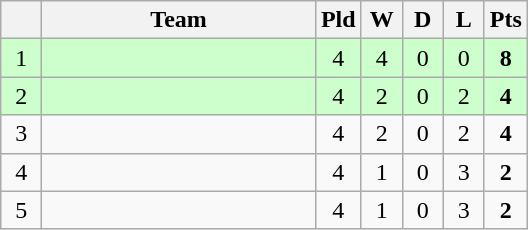<table class="wikitable" style="text-align:center;">
<tr>
<th width=20 abbr="Position"></th>
<th width=175>Team</th>
<th width=20 abbr="Played">Pld</th>
<th width=20 abbr="Won">W</th>
<th width=20 abbr="Drawn">D</th>
<th width=20 abbr="Lost">L</th>
<th width=20 abbr="Points">Pts</th>
</tr>
<tr style="background: #ccffcc;">
<td>1</td>
<td style="text-align:left;"></td>
<td>4</td>
<td>4</td>
<td>0</td>
<td>0</td>
<td><strong>8</strong></td>
</tr>
<tr style="background: #ccffcc;">
<td>2</td>
<td style="text-align:left;"></td>
<td>4</td>
<td>2</td>
<td>0</td>
<td>2</td>
<td><strong>4</strong></td>
</tr>
<tr>
<td>3</td>
<td style="text-align:left;"></td>
<td>4</td>
<td>2</td>
<td>0</td>
<td>2</td>
<td><strong>4</strong></td>
</tr>
<tr>
<td>4</td>
<td style="text-align:left;"></td>
<td>4</td>
<td>1</td>
<td>0</td>
<td>3</td>
<td><strong>2</strong></td>
</tr>
<tr>
<td>5</td>
<td style="text-align:left;"></td>
<td>4</td>
<td>1</td>
<td>0</td>
<td>3</td>
<td><strong>2</strong></td>
</tr>
</table>
